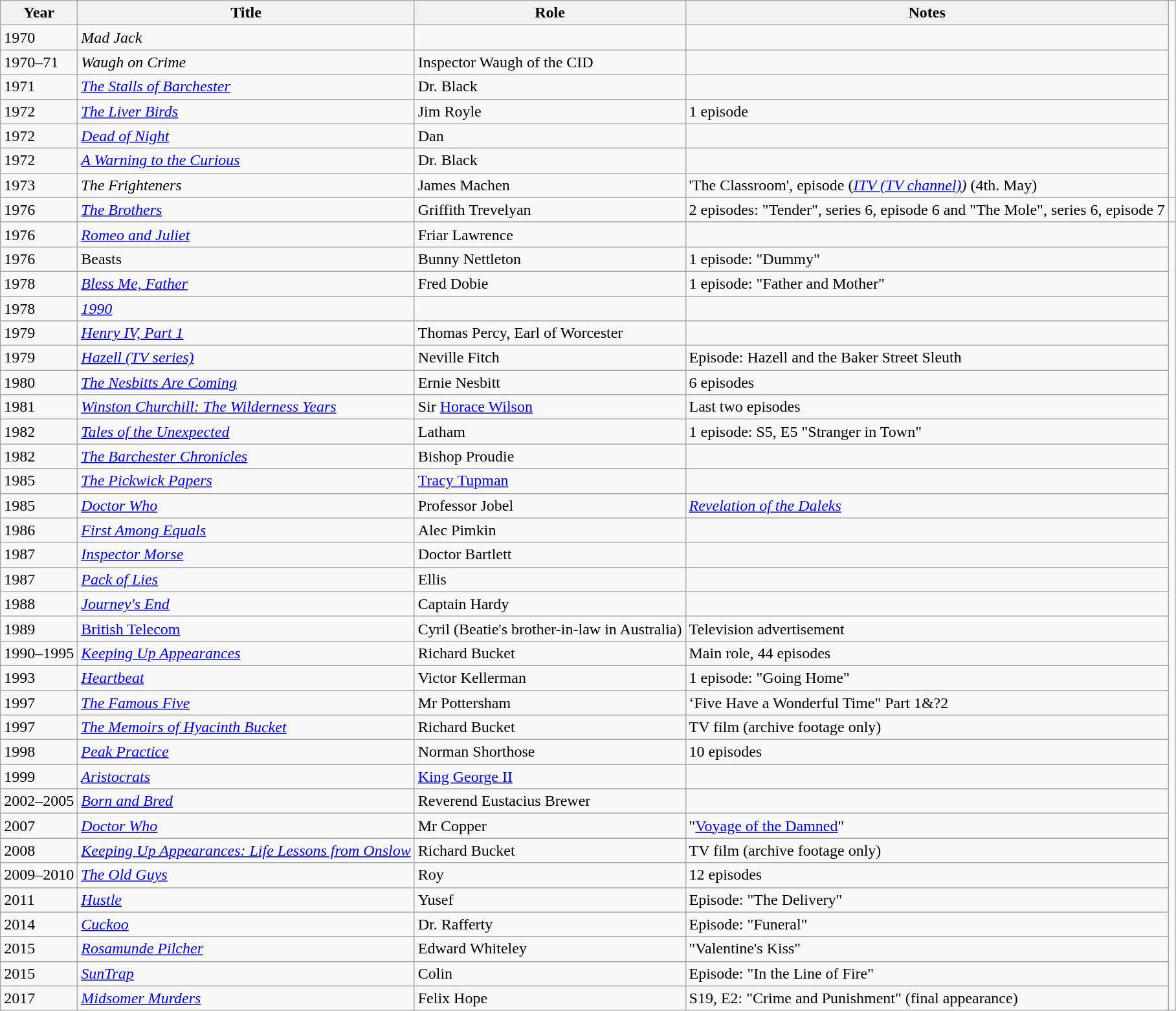<table class="wikitable sortable">
<tr>
<th>Year</th>
<th>Title</th>
<th>Role</th>
<th>Notes</th>
</tr>
<tr>
<td>1970</td>
<td><em>Mad Jack</em></td>
<td></td>
<td></td>
</tr>
<tr>
<td>1970–71</td>
<td><em>Waugh on Crime</em></td>
<td>Inspector Waugh of the CID</td>
<td></td>
</tr>
<tr>
<td>1971</td>
<td><em><a href='#'>The Stalls of Barchester</a></em></td>
<td>Dr. Black</td>
<td></td>
</tr>
<tr>
<td>1972</td>
<td><em><a href='#'>The Liver Birds</a></em></td>
<td>Jim Royle</td>
<td>1 episode</td>
</tr>
<tr>
<td>1972</td>
<td><em><a href='#'>Dead of Night</a></em></td>
<td>Dan</td>
<td></td>
</tr>
<tr>
<td>1972</td>
<td><em><a href='#'>A Warning to the Curious</a></em></td>
<td>Dr. Black</td>
<td></td>
</tr>
<tr>
<td>1973</td>
<td><em>The Frighteners</em></td>
<td>James Machen</td>
<td>'The Classroom', episode (<em><a href='#'>ITV (TV channel)</a>)</em> (4th. May)</td>
</tr>
<tr>
<td>1976</td>
<td><em><a href='#'>The Brothers</a></em></td>
<td>Griffith Trevelyan</td>
<td>2 episodes: "Tender", series 6, episode 6 and "The Mole", series 6, episode 7</td>
<td></td>
</tr>
<tr>
<td>1976</td>
<td><em><a href='#'>Romeo and Juliet</a></em></td>
<td>Friar Lawrence</td>
<td></td>
</tr>
<tr>
<td>1976</td>
<td>Beasts</td>
<td>Bunny Nettleton</td>
<td>1 episode: "Dummy"</td>
</tr>
<tr>
<td>1978</td>
<td><em><a href='#'>Bless Me, Father</a></em></td>
<td>Fred Dobie</td>
<td>1 episode: "Father and Mother"</td>
</tr>
<tr>
<td>1978</td>
<td><em><a href='#'>1990</a></em></td>
<td></td>
<td></td>
</tr>
<tr>
<td>1979</td>
<td><em><a href='#'>Henry IV, Part 1</a></em></td>
<td>Thomas Percy, Earl of Worcester</td>
<td></td>
</tr>
<tr>
<td>1979</td>
<td><em><a href='#'>Hazell (TV series)</a></em></td>
<td>Neville Fitch</td>
<td>Episode: Hazell and the Baker Street Sleuth</td>
</tr>
<tr>
<td>1980</td>
<td><em><a href='#'>The Nesbitts Are Coming</a></em></td>
<td>Ernie Nesbitt</td>
<td>6 episodes</td>
</tr>
<tr>
<td>1981</td>
<td><em><a href='#'>Winston Churchill: The Wilderness Years</a></em></td>
<td>Sir <a href='#'>Horace Wilson</a></td>
<td>Last two episodes</td>
</tr>
<tr>
<td>1982</td>
<td><em><a href='#'>Tales of the Unexpected</a></em></td>
<td>Latham</td>
<td>1 episode: S5, E5 "Stranger in Town"</td>
</tr>
<tr>
<td>1982</td>
<td><em><a href='#'>The Barchester Chronicles</a></em></td>
<td>Bishop Proudie</td>
<td></td>
</tr>
<tr>
<td>1985</td>
<td><em><a href='#'>The Pickwick Papers</a></em></td>
<td><a href='#'>Tracy Tupman</a></td>
<td></td>
</tr>
<tr>
<td>1985</td>
<td><em><a href='#'>Doctor Who</a></em></td>
<td>Professor Jobel</td>
<td><em><a href='#'>Revelation of the Daleks</a></em></td>
</tr>
<tr>
<td>1986</td>
<td><em><a href='#'>First Among Equals</a></em></td>
<td>Alec Pimkin</td>
<td></td>
</tr>
<tr>
<td>1987</td>
<td><em><a href='#'>Inspector Morse</a></em></td>
<td>Doctor Bartlett</td>
<td></td>
</tr>
<tr>
<td>1987</td>
<td><em><a href='#'>Pack of Lies</a></em></td>
<td>Ellis</td>
<td></td>
</tr>
<tr>
<td>1988</td>
<td><em><a href='#'>Journey's End</a></em></td>
<td>Captain Hardy</td>
<td></td>
</tr>
<tr>
<td>1989</td>
<td><a href='#'>British Telecom</a></td>
<td>Cyril (Beatie's brother-in-law in Australia)</td>
<td>Television advertisement</td>
</tr>
<tr>
<td>1990–1995</td>
<td><em><a href='#'>Keeping Up Appearances</a></em></td>
<td>Richard Bucket</td>
<td>Main role, 44 episodes</td>
</tr>
<tr>
<td>1993</td>
<td><em><a href='#'>Heartbeat</a></em></td>
<td>Victor Kellerman</td>
<td>1 episode: "Going Home"</td>
</tr>
<tr>
</tr>
<tr>
<td>1997</td>
<td><em><a href='#'>The Famous Five</a></em></td>
<td>Mr Pottersham</td>
<td>‘Five Have a Wonderful Time" Part 1&?2</td>
</tr>
<tr>
<td>1997</td>
<td><em><a href='#'>The Memoirs of Hyacinth Bucket</a></em></td>
<td>Richard Bucket</td>
<td>TV film (archive footage only)</td>
</tr>
<tr>
<td>1998</td>
<td><em><a href='#'>Peak Practice</a></em></td>
<td>Norman Shorthose</td>
<td>10 episodes</td>
</tr>
<tr>
<td>1999</td>
<td><em><a href='#'>Aristocrats</a></em></td>
<td><a href='#'>King George II</a></td>
<td></td>
</tr>
<tr>
<td>2002–2005</td>
<td><em><a href='#'>Born and Bred</a></em></td>
<td>Reverend Eustacius Brewer</td>
<td></td>
</tr>
<tr>
<td>2007</td>
<td><em><a href='#'>Doctor Who</a></em></td>
<td>Mr Copper</td>
<td>"<a href='#'>Voyage of the Damned</a>"</td>
</tr>
<tr>
<td>2008</td>
<td><em><a href='#'>Keeping Up Appearances: Life Lessons from Onslow</a></em></td>
<td>Richard Bucket</td>
<td>TV film (archive footage only)</td>
</tr>
<tr>
<td>2009–2010</td>
<td><em><a href='#'>The Old Guys</a></em></td>
<td>Roy</td>
<td>12 episodes</td>
</tr>
<tr>
<td>2011</td>
<td><em><a href='#'>Hustle</a></em></td>
<td>Yusef</td>
<td>Episode: "The Delivery"</td>
</tr>
<tr>
<td>2014</td>
<td><em><a href='#'>Cuckoo</a></em></td>
<td>Dr. Rafferty</td>
<td>Episode: "Funeral"</td>
</tr>
<tr>
<td>2015</td>
<td><em><a href='#'>Rosamunde Pilcher</a></em></td>
<td>Edward Whiteley</td>
<td>"Valentine's Kiss"</td>
</tr>
<tr>
<td>2015</td>
<td><em><a href='#'>SunTrap</a></em></td>
<td>Colin</td>
<td>Episode: "In the Line of Fire"</td>
</tr>
<tr>
<td>2017</td>
<td><em><a href='#'>Midsomer Murders</a></em></td>
<td>Felix Hope</td>
<td>S19, E2: "Crime and Punishment" (final appearance)</td>
</tr>
</table>
